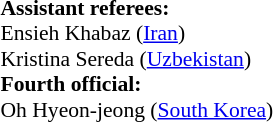<table style="width:50%;font-size:90%">
<tr>
<td><br><strong>Assistant referees:</strong>
<br>Ensieh Khabaz (<a href='#'>Iran</a>)
<br>Kristina Sereda (<a href='#'>Uzbekistan</a>)
<br><strong>Fourth official:</strong>
<br>Oh Hyeon-jeong (<a href='#'>South Korea</a>)</td>
</tr>
</table>
